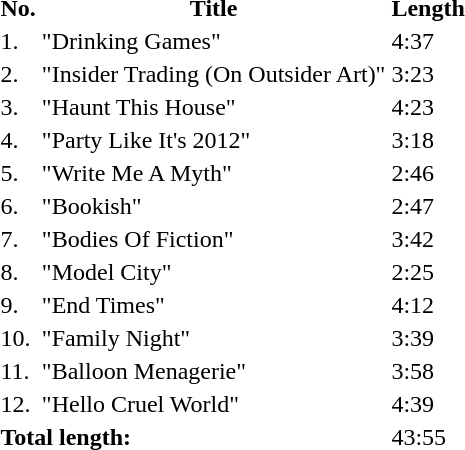<table class="tracklist">
<tr>
<th>No.</th>
<th>Title</th>
<th>Length</th>
</tr>
<tr>
<td>1.</td>
<td>"Drinking Games"</td>
<td>4:37</td>
</tr>
<tr>
<td>2.</td>
<td>"Insider Trading (On Outsider Art)"</td>
<td>3:23</td>
</tr>
<tr>
<td>3.</td>
<td>"Haunt This House"</td>
<td>4:23</td>
</tr>
<tr>
<td>4.</td>
<td>"Party Like It's 2012"</td>
<td>3:18</td>
</tr>
<tr>
<td>5.</td>
<td>"Write Me A Myth"</td>
<td>2:46</td>
</tr>
<tr>
<td>6.</td>
<td>"Bookish"</td>
<td>2:47</td>
</tr>
<tr>
<td>7.</td>
<td>"Bodies Of Fiction"</td>
<td>3:42</td>
</tr>
<tr>
<td>8.</td>
<td>"Model City"</td>
<td>2:25</td>
</tr>
<tr>
<td>9.</td>
<td>"End Times"</td>
<td>4:12</td>
</tr>
<tr>
<td>10.</td>
<td>"Family Night"</td>
<td>3:39</td>
</tr>
<tr>
<td>11.</td>
<td>"Balloon Menagerie"</td>
<td>3:58</td>
</tr>
<tr>
<td>12.</td>
<td>"Hello Cruel World"</td>
<td>4:39</td>
</tr>
<tr>
<td colspan="2"><strong>Total length:</strong></td>
<td>43:55</td>
</tr>
</table>
